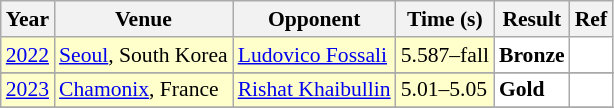<table class="sortable wikitable" style="font-size: 90%;">
<tr>
<th>Year</th>
<th>Venue</th>
<th>Opponent</th>
<th>Time (s)</th>
<th>Result</th>
<th>Ref</th>
</tr>
<tr style="background:#ffffcc">
<td align="center"><a href='#'>2022</a></td>
<td align="left"><a href='#'>Seoul</a>, South Korea</td>
<td align="left"> <a href='#'>Ludovico Fossali</a></td>
<td align="left">5.587–fall</td>
<td style="text-align:left; background:white"> <strong>Bronze</strong></td>
<td style="text-align:center; background:white"></td>
</tr>
<tr>
</tr>
<tr style="background:#ffffcc">
<td align="center"><a href='#'>2023</a></td>
<td align="left"><a href='#'>Chamonix</a>, France</td>
<td align="left"> <a href='#'>Rishat Khaibullin</a></td>
<td align="left">5.01–5.05</td>
<td style="text-align:left; background:white"> <strong>Gold</strong></td>
<td style="text-align:center; background:white"></td>
</tr>
<tr>
</tr>
</table>
